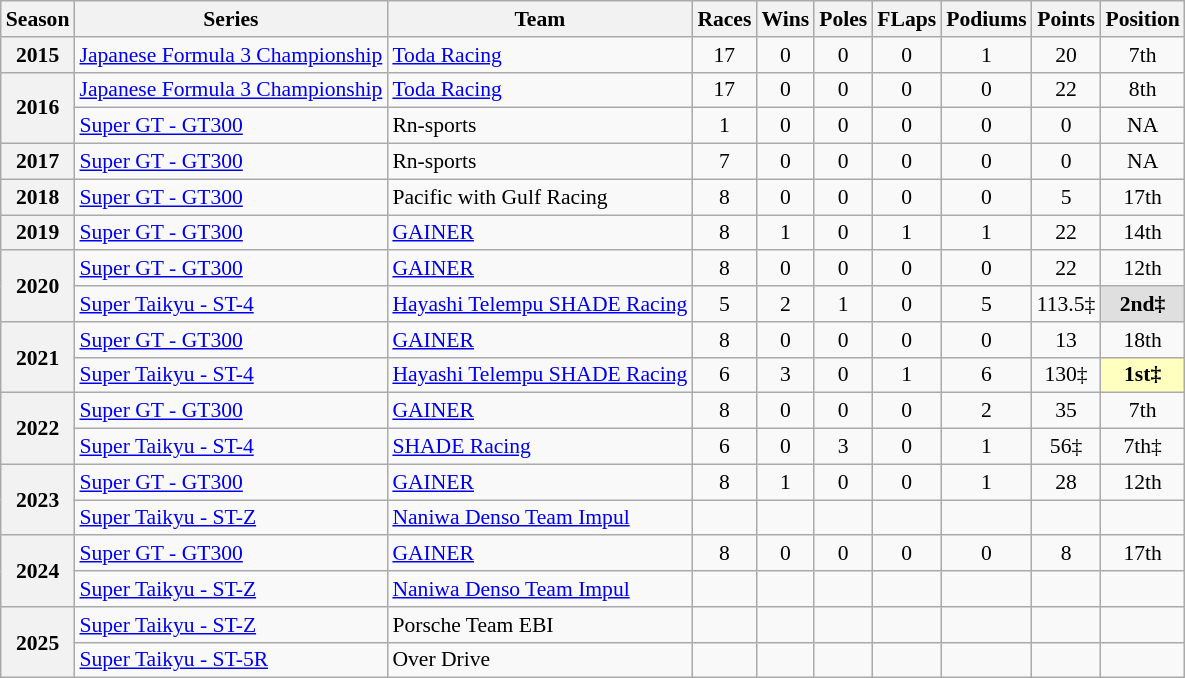<table class="wikitable" style="font-size: 90%; text-align:center">
<tr>
<th>Season</th>
<th>Series</th>
<th>Team</th>
<th>Races</th>
<th>Wins</th>
<th>Poles</th>
<th>FLaps</th>
<th>Podiums</th>
<th>Points</th>
<th>Position</th>
</tr>
<tr>
<th>2015</th>
<td align=left><a href='#'>Japanese Formula 3 Championship</a></td>
<td align=left><a href='#'>Toda Racing</a></td>
<td>17</td>
<td>0</td>
<td>0</td>
<td>0</td>
<td>1</td>
<td>20</td>
<td>7th</td>
</tr>
<tr>
<th rowspan="2">2016</th>
<td align=left><a href='#'>Japanese Formula 3 Championship</a></td>
<td align=left><a href='#'>Toda Racing</a></td>
<td>17</td>
<td>0</td>
<td>0</td>
<td>0</td>
<td>0</td>
<td>22</td>
<td>8th</td>
</tr>
<tr>
<td align=left><a href='#'>Super GT - GT300</a></td>
<td align=left>Rn-sports</td>
<td>1</td>
<td>0</td>
<td>0</td>
<td>0</td>
<td>0</td>
<td>0</td>
<td>NA</td>
</tr>
<tr>
<th>2017</th>
<td align=left><a href='#'>Super GT - GT300</a></td>
<td align=left>Rn-sports</td>
<td>7</td>
<td>0</td>
<td>0</td>
<td>0</td>
<td>0</td>
<td>0</td>
<td>NA</td>
</tr>
<tr>
<th>2018</th>
<td align=left><a href='#'>Super GT - GT300</a></td>
<td align=left>Pacific with Gulf Racing</td>
<td>8</td>
<td>0</td>
<td>0</td>
<td>0</td>
<td>0</td>
<td>5</td>
<td>17th</td>
</tr>
<tr>
<th>2019</th>
<td align=left><a href='#'>Super GT - GT300</a></td>
<td align=left><a href='#'>GAINER</a></td>
<td>8</td>
<td>1</td>
<td>0</td>
<td>1</td>
<td>1</td>
<td>22</td>
<td>14th</td>
</tr>
<tr>
<th rowspan="2">2020</th>
<td align=left><a href='#'>Super GT - GT300</a></td>
<td align=left><a href='#'>GAINER</a></td>
<td>8</td>
<td>0</td>
<td>0</td>
<td>0</td>
<td>0</td>
<td>22</td>
<td>12th</td>
</tr>
<tr>
<td align=left><a href='#'>Super Taikyu - ST-4</a></td>
<td align=left><a href='#'>Hayashi Telempu SHADE Racing</a></td>
<td>5</td>
<td>2</td>
<td>1</td>
<td>0</td>
<td>5</td>
<td>113.5‡</td>
<td style="background:#dfdfdf"><strong>2nd‡</strong></td>
</tr>
<tr>
<th rowspan="2">2021</th>
<td align=left><a href='#'>Super GT - GT300</a></td>
<td align=left><a href='#'>GAINER</a></td>
<td>8</td>
<td>0</td>
<td>0</td>
<td>0</td>
<td>0</td>
<td>13</td>
<td>18th</td>
</tr>
<tr>
<td align=left><a href='#'>Super Taikyu - ST-4</a></td>
<td align=left><a href='#'>Hayashi Telempu SHADE Racing</a></td>
<td>6</td>
<td>3</td>
<td>0</td>
<td>1</td>
<td>6</td>
<td>130‡</td>
<td style="background:#FFFFBF"><strong>1st‡</strong></td>
</tr>
<tr>
<th rowspan="2">2022</th>
<td align=left><a href='#'>Super GT - GT300</a></td>
<td align=left><a href='#'>GAINER</a></td>
<td>8</td>
<td>0</td>
<td>0</td>
<td>0</td>
<td>2</td>
<td>35</td>
<td>7th</td>
</tr>
<tr>
<td align=left><a href='#'>Super Taikyu - ST-4</a></td>
<td align=left><a href='#'>SHADE Racing</a></td>
<td>6</td>
<td>0</td>
<td>3</td>
<td>0</td>
<td>1</td>
<td>56‡</td>
<td>7th‡</td>
</tr>
<tr>
<th rowspan="2">2023</th>
<td align=left><a href='#'>Super GT - GT300</a></td>
<td align=left><a href='#'>GAINER</a></td>
<td>8</td>
<td>1</td>
<td>0</td>
<td>0</td>
<td>1</td>
<td>28</td>
<td>12th</td>
</tr>
<tr>
<td align=left><a href='#'>Super Taikyu - ST-Z</a></td>
<td align=left><a href='#'>Naniwa Denso Team Impul</a></td>
<td></td>
<td></td>
<td></td>
<td></td>
<td></td>
<td></td>
<td></td>
</tr>
<tr>
<th rowspan="2">2024</th>
<td align=left><a href='#'>Super GT - GT300</a></td>
<td align=left><a href='#'>GAINER</a></td>
<td>8</td>
<td>0</td>
<td>0</td>
<td>0</td>
<td>0</td>
<td>8</td>
<td>17th</td>
</tr>
<tr>
<td align=left><a href='#'>Super Taikyu - ST-Z</a></td>
<td align=left><a href='#'>Naniwa Denso Team Impul</a></td>
<td></td>
<td></td>
<td></td>
<td></td>
<td></td>
<td></td>
<td></td>
</tr>
<tr>
<th rowspan="2">2025</th>
<td align="left"><a href='#'>Super Taikyu - ST-Z</a></td>
<td align="left">Porsche Team EBI</td>
<td></td>
<td></td>
<td></td>
<td></td>
<td></td>
<td></td>
<td></td>
</tr>
<tr>
<td align="left"><a href='#'>Super Taikyu - ST-5R</a></td>
<td align="left">Over Drive</td>
<td></td>
<td></td>
<td></td>
<td></td>
<td></td>
<td></td>
<td></td>
</tr>
</table>
